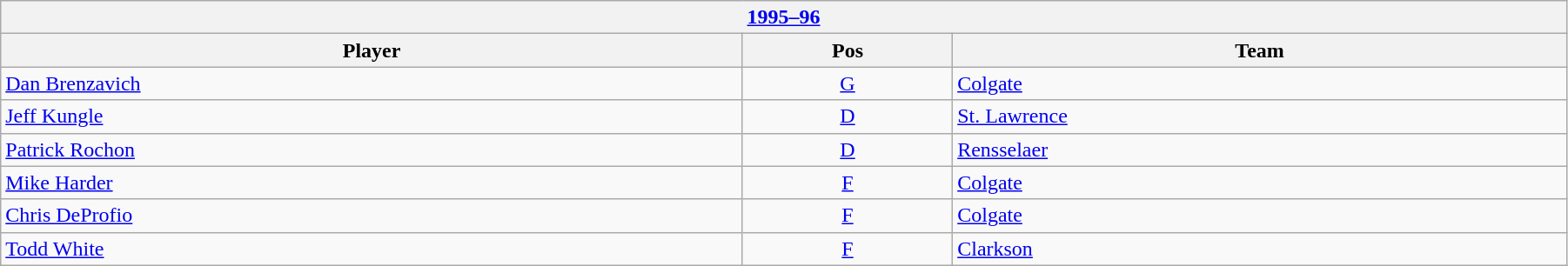<table class="wikitable" width=95%>
<tr>
<th colspan=3><a href='#'>1995–96</a></th>
</tr>
<tr>
<th>Player</th>
<th>Pos</th>
<th>Team</th>
</tr>
<tr>
<td><a href='#'>Dan Brenzavich</a></td>
<td align=center><a href='#'>G</a></td>
<td><a href='#'>Colgate</a></td>
</tr>
<tr>
<td><a href='#'>Jeff Kungle</a></td>
<td align=center><a href='#'>D</a></td>
<td><a href='#'>St. Lawrence</a></td>
</tr>
<tr>
<td><a href='#'>Patrick Rochon</a></td>
<td align=center><a href='#'>D</a></td>
<td><a href='#'>Rensselaer</a></td>
</tr>
<tr>
<td><a href='#'>Mike Harder</a></td>
<td align=center><a href='#'>F</a></td>
<td><a href='#'>Colgate</a></td>
</tr>
<tr>
<td><a href='#'>Chris DeProfio</a></td>
<td align=center><a href='#'>F</a></td>
<td><a href='#'>Colgate</a></td>
</tr>
<tr>
<td><a href='#'>Todd White</a></td>
<td align=center><a href='#'>F</a></td>
<td><a href='#'>Clarkson</a></td>
</tr>
</table>
